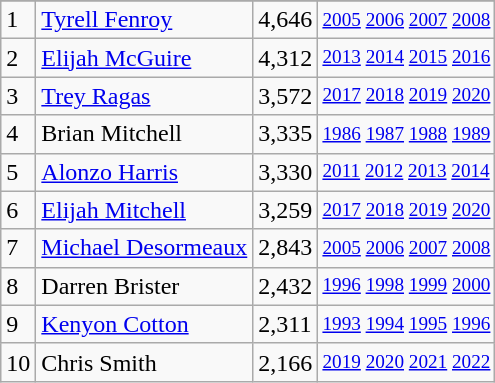<table class="wikitable">
<tr>
</tr>
<tr>
<td>1</td>
<td><a href='#'>Tyrell Fenroy</a></td>
<td>4,646</td>
<td style="font-size:80%;"><a href='#'>2005</a> <a href='#'>2006</a> <a href='#'>2007</a> <a href='#'>2008</a></td>
</tr>
<tr>
<td>2</td>
<td><a href='#'>Elijah McGuire</a></td>
<td>4,312</td>
<td style="font-size:80%;"><a href='#'>2013</a> <a href='#'>2014</a> <a href='#'>2015</a> <a href='#'>2016</a></td>
</tr>
<tr>
<td>3</td>
<td><a href='#'>Trey Ragas</a></td>
<td>3,572</td>
<td style="font-size:80%;"><a href='#'>2017</a> <a href='#'>2018</a> <a href='#'>2019</a> <a href='#'>2020</a></td>
</tr>
<tr>
<td>4</td>
<td>Brian Mitchell</td>
<td>3,335</td>
<td style="font-size:80%;"><a href='#'>1986</a> <a href='#'>1987</a> <a href='#'>1988</a> <a href='#'>1989</a></td>
</tr>
<tr>
<td>5</td>
<td><a href='#'>Alonzo Harris</a></td>
<td>3,330</td>
<td style="font-size:80%;"><a href='#'>2011</a> <a href='#'>2012</a> <a href='#'>2013</a> <a href='#'>2014</a></td>
</tr>
<tr>
<td>6</td>
<td><a href='#'>Elijah Mitchell</a></td>
<td>3,259</td>
<td style="font-size:80%;"><a href='#'>2017</a> <a href='#'>2018</a> <a href='#'>2019</a> <a href='#'>2020</a></td>
</tr>
<tr>
<td>7</td>
<td><a href='#'>Michael Desormeaux</a></td>
<td>2,843</td>
<td style="font-size:80%;"><a href='#'>2005</a> <a href='#'>2006</a> <a href='#'>2007</a> <a href='#'>2008</a></td>
</tr>
<tr>
<td>8</td>
<td>Darren Brister</td>
<td>2,432</td>
<td style="font-size:80%;"><a href='#'>1996</a> <a href='#'>1998</a> <a href='#'>1999</a> <a href='#'>2000</a></td>
</tr>
<tr>
<td>9</td>
<td><a href='#'>Kenyon Cotton</a></td>
<td>2,311</td>
<td style="font-size:80%;"><a href='#'>1993</a> <a href='#'>1994</a> <a href='#'>1995</a> <a href='#'>1996</a></td>
</tr>
<tr>
<td>10</td>
<td>Chris Smith</td>
<td>2,166</td>
<td style="font-size:80%;"><a href='#'>2019</a> <a href='#'>2020</a> <a href='#'>2021</a> <a href='#'>2022</a></td>
</tr>
</table>
